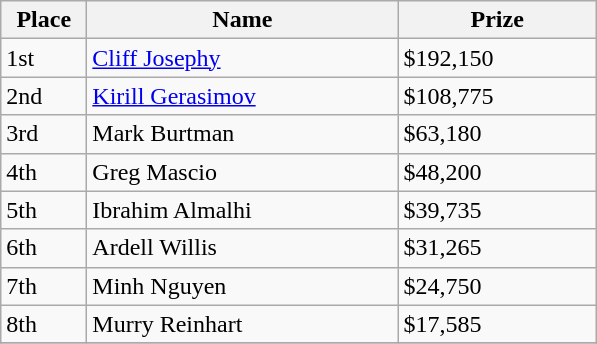<table class="wikitable">
<tr>
<th width="50">Place</th>
<th width="200">Name</th>
<th width="125">Prize</th>
</tr>
<tr>
<td>1st</td>
<td><a href='#'>Cliff Josephy</a></td>
<td>$192,150</td>
</tr>
<tr>
<td>2nd</td>
<td><a href='#'>Kirill Gerasimov</a></td>
<td>$108,775</td>
</tr>
<tr>
<td>3rd</td>
<td>Mark Burtman</td>
<td>$63,180</td>
</tr>
<tr>
<td>4th</td>
<td>Greg Mascio</td>
<td>$48,200</td>
</tr>
<tr>
<td>5th</td>
<td>Ibrahim Almalhi</td>
<td>$39,735</td>
</tr>
<tr>
<td>6th</td>
<td>Ardell Willis</td>
<td>$31,265</td>
</tr>
<tr>
<td>7th</td>
<td>Minh Nguyen</td>
<td>$24,750</td>
</tr>
<tr>
<td>8th</td>
<td>Murry Reinhart</td>
<td>$17,585</td>
</tr>
<tr>
</tr>
</table>
